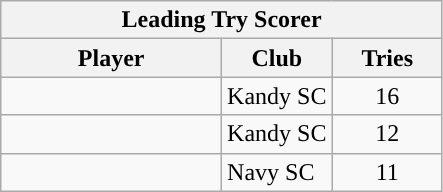<table class="wikitable sortable">
<tr>
<th colspan=3>Leading Try Scorer</th>
</tr>
<tr>
<th style="width:50%">Player</th>
<th style="width:25%">Club</th>
<th style="width:25%">Tries</th>
</tr>
<tr>
<td></td>
<td>Kandy SC</td>
<td align="center">16</td>
</tr>
<tr>
<td></td>
<td>Kandy SC</td>
<td align="center">12</td>
</tr>
<tr>
<td></td>
<td>Navy SC</td>
<td align="center">11</td>
</tr>
</table>
